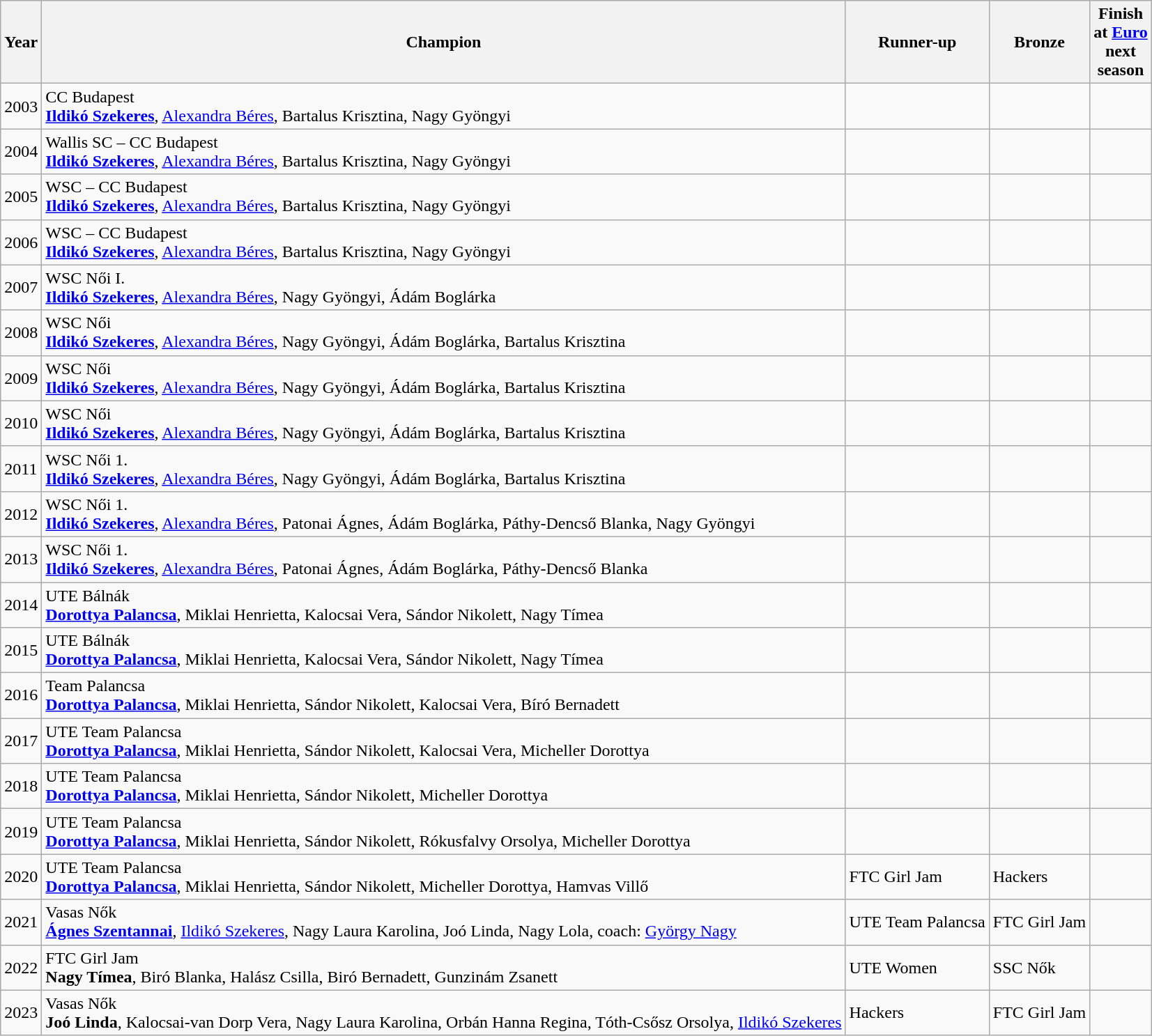<table class="wikitable" border="1">
<tr>
<th>Year</th>
<th>Champion</th>
<th>Runner-up</th>
<th>Bronze</th>
<th>Finish<br>at <a href='#'>Euro</a><br>next<br>season</th>
</tr>
<tr>
<td>2003</td>
<td>CC Budapest<br><strong><a href='#'>Ildikó Szekeres</a></strong>, <a href='#'>Alexandra Béres</a>, Bartalus Krisztina, Nagy Gyöngyi</td>
<td></td>
<td></td>
<td></td>
</tr>
<tr>
<td>2004</td>
<td>Wallis SC – CC Budapest<br><strong><a href='#'>Ildikó Szekeres</a></strong>, <a href='#'>Alexandra Béres</a>, Bartalus Krisztina, Nagy Gyöngyi</td>
<td></td>
<td></td>
<td></td>
</tr>
<tr>
<td>2005</td>
<td>WSC – CC Budapest<br><strong><a href='#'>Ildikó Szekeres</a></strong>, <a href='#'>Alexandra Béres</a>, Bartalus Krisztina, Nagy Gyöngyi</td>
<td></td>
<td></td>
<td></td>
</tr>
<tr>
<td>2006</td>
<td>WSC – CC Budapest<br><strong><a href='#'>Ildikó Szekeres</a></strong>, <a href='#'>Alexandra Béres</a>, Bartalus Krisztina, Nagy Gyöngyi</td>
<td></td>
<td></td>
<td></td>
</tr>
<tr>
<td>2007</td>
<td>WSC Női I.<br><strong><a href='#'>Ildikó Szekeres</a></strong>, <a href='#'>Alexandra Béres</a>, Nagy Gyöngyi, Ádám Boglárka</td>
<td></td>
<td></td>
<td></td>
</tr>
<tr>
<td>2008</td>
<td>WSC Női<br><strong><a href='#'>Ildikó Szekeres</a></strong>, <a href='#'>Alexandra Béres</a>, Nagy Gyöngyi, Ádám Boglárka, Bartalus Krisztina</td>
<td></td>
<td></td>
<td></td>
</tr>
<tr>
<td>2009</td>
<td>WSC Női<br><strong><a href='#'>Ildikó Szekeres</a></strong>, <a href='#'>Alexandra Béres</a>, Nagy Gyöngyi, Ádám Boglárka, Bartalus Krisztina</td>
<td></td>
<td></td>
<td></td>
</tr>
<tr>
<td>2010</td>
<td>WSC Női<br><strong><a href='#'>Ildikó Szekeres</a></strong>, <a href='#'>Alexandra Béres</a>, Nagy Gyöngyi, Ádám Boglárka, Bartalus Krisztina</td>
<td></td>
<td></td>
<td></td>
</tr>
<tr>
<td>2011</td>
<td>WSC Női 1.<br><strong><a href='#'>Ildikó Szekeres</a></strong>, <a href='#'>Alexandra Béres</a>, Nagy Gyöngyi, Ádám Boglárka, Bartalus Krisztina</td>
<td></td>
<td></td>
<td></td>
</tr>
<tr>
<td>2012</td>
<td>WSC Női 1.<br><strong><a href='#'>Ildikó Szekeres</a></strong>, <a href='#'>Alexandra Béres</a>, Patonai Ágnes, Ádám Boglárka, Páthy-Dencső Blanka, Nagy Gyöngyi</td>
<td></td>
<td></td>
<td></td>
</tr>
<tr>
<td>2013</td>
<td>WSC Női 1.<br><strong><a href='#'>Ildikó Szekeres</a></strong>, <a href='#'>Alexandra Béres</a>, Patonai Ágnes, Ádám Boglárka, Páthy-Dencső Blanka</td>
<td></td>
<td></td>
<td></td>
</tr>
<tr>
<td>2014</td>
<td>UTE Bálnák<br><strong><a href='#'>Dorottya Palancsa</a></strong>, Miklai Henrietta, Kalocsai Vera, Sándor Nikolett, Nagy Tímea</td>
<td></td>
<td></td>
<td></td>
</tr>
<tr>
<td>2015</td>
<td>UTE Bálnák<br><strong><a href='#'>Dorottya Palancsa</a></strong>, Miklai Henrietta, Kalocsai Vera, Sándor Nikolett, Nagy Tímea</td>
<td></td>
<td></td>
<td></td>
</tr>
<tr>
<td>2016</td>
<td>Team Palancsa<br><strong><a href='#'>Dorottya Palancsa</a></strong>, Miklai Henrietta, Sándor Nikolett, Kalocsai Vera, Bíró Bernadett</td>
<td></td>
<td></td>
<td></td>
</tr>
<tr>
<td>2017</td>
<td>UTE Team Palancsa<br><strong><a href='#'>Dorottya Palancsa</a></strong>, Miklai Henrietta, Sándor Nikolett, Kalocsai Vera, Micheller Dorottya</td>
<td></td>
<td></td>
<td></td>
</tr>
<tr>
<td>2018</td>
<td>UTE Team Palancsa<br><strong><a href='#'>Dorottya Palancsa</a></strong>, Miklai Henrietta, Sándor Nikolett, Micheller Dorottya</td>
<td></td>
<td></td>
<td></td>
</tr>
<tr>
<td>2019</td>
<td>UTE Team Palancsa<br><strong><a href='#'>Dorottya Palancsa</a></strong>, Miklai Henrietta, Sándor Nikolett, Rókusfalvy Orsolya, Micheller Dorottya</td>
<td></td>
<td></td>
<td></td>
</tr>
<tr>
<td>2020</td>
<td>UTE Team Palancsa<br><strong><a href='#'>Dorottya Palancsa</a></strong>, Miklai Henrietta, Sándor Nikolett, Micheller Dorottya, Hamvas Villő</td>
<td>FTC Girl Jam</td>
<td>Hackers</td>
<td></td>
</tr>
<tr>
<td>2021</td>
<td>Vasas Nők<br><strong><a href='#'>Ágnes Szentannai</a></strong>, <a href='#'>Ildikó Szekeres</a>, Nagy Laura Karolina, Joó Linda, Nagy Lola, coach: <a href='#'>György Nagy</a></td>
<td>UTE Team Palancsa</td>
<td>FTC Girl Jam</td>
<td></td>
</tr>
<tr>
<td>2022</td>
<td>FTC Girl Jam<br><strong>Nagy Tímea</strong>, Biró Blanka, Halász Csilla, Biró Bernadett, Gunzinám Zsanett</td>
<td>UTE Women</td>
<td>SSC Nők</td>
<td></td>
</tr>
<tr>
<td>2023</td>
<td>Vasas Nők<br><strong>Joó Linda</strong>, Kalocsai-van Dorp Vera, Nagy Laura Karolina, Orbán Hanna Regina, Tóth-Csősz Orsolya, <a href='#'>Ildikó Szekeres</a></td>
<td>Hackers</td>
<td>FTC Girl Jam</td>
<td></td>
</tr>
</table>
